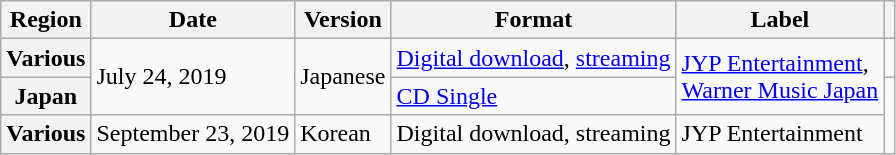<table class="wikitable plainrowheaders">
<tr>
<th scope="col">Region</th>
<th scope="col">Date</th>
<th scope="col">Version</th>
<th scope="col">Format</th>
<th scope="col">Label</th>
<th scope="col"></th>
</tr>
<tr>
<th scope="row">Various</th>
<td rowspan="2">July 24, 2019</td>
<td rowspan="2">Japanese</td>
<td><a href='#'>Digital download</a>, <a href='#'>streaming</a></td>
<td rowspan="2"><a href='#'>JYP Entertainment</a>,<br><a href='#'>Warner Music Japan</a></td>
<td></td>
</tr>
<tr>
<th scope="row">Japan</th>
<td><a href='#'>CD Single</a></td>
<td rowspan="2"></td>
</tr>
<tr>
<th scope="row">Various</th>
<td>September 23, 2019</td>
<td>Korean</td>
<td>Digital download, streaming</td>
<td>JYP Entertainment</td>
</tr>
</table>
